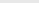<table>
<tr>
<td></td>
<td></td>
<td></td>
<td></td>
<td></td>
<td></td>
<td></td>
</tr>
<tr style="background:#e8e8e8;">
<td colspan=7></td>
</tr>
</table>
